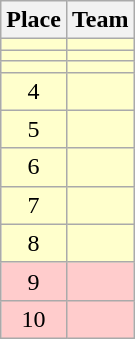<table class="wikitable">
<tr>
<th>Place</th>
<th>Team</th>
</tr>
<tr bgcolor=#ffffcc>
<td align=center></td>
<td></td>
</tr>
<tr bgcolor=#ffffcc>
<td align=center></td>
<td></td>
</tr>
<tr bgcolor=#ffffcc>
<td align=center></td>
<td></td>
</tr>
<tr bgcolor=#ffffcc>
<td align=center>4</td>
<td></td>
</tr>
<tr bgcolor=#ffffcc>
<td align=center>5</td>
<td></td>
</tr>
<tr bgcolor=#ffffcc>
<td align=center>6</td>
<td></td>
</tr>
<tr bgcolor=#ffffcc>
<td align=center>7</td>
<td></td>
</tr>
<tr bgcolor=#ffffcc>
<td align=center>8</td>
<td></td>
</tr>
<tr bgcolor=#ffcccc>
<td align=center>9</td>
<td></td>
</tr>
<tr bgcolor=#ffcccc>
<td align=center>10</td>
<td></td>
</tr>
</table>
